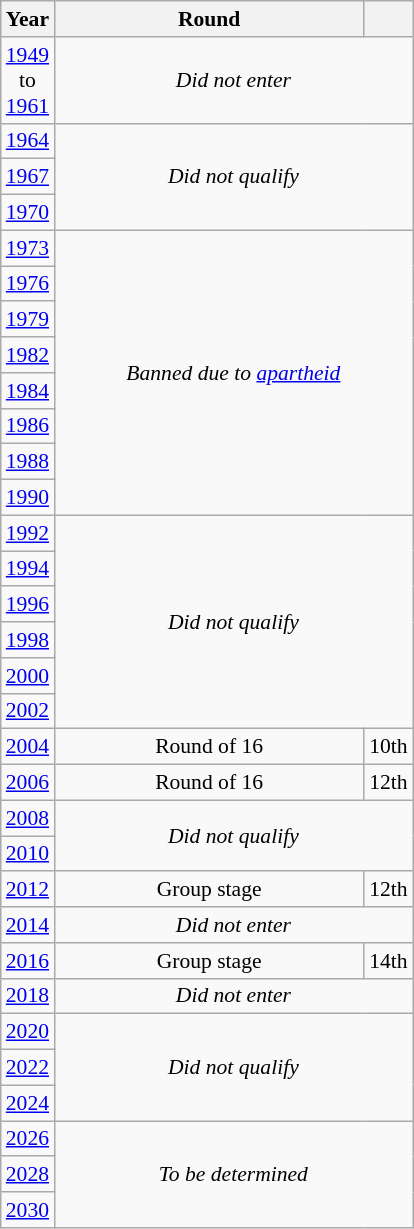<table class="wikitable" style="text-align: center; font-size:90%">
<tr>
<th>Year</th>
<th style="width:200px">Round</th>
<th></th>
</tr>
<tr>
<td><a href='#'>1949</a><br>to<br><a href='#'>1961</a></td>
<td colspan="2"><em>Did not enter</em></td>
</tr>
<tr>
<td><a href='#'>1964</a></td>
<td colspan="2" rowspan="3"><em>Did not qualify</em></td>
</tr>
<tr>
<td><a href='#'>1967</a></td>
</tr>
<tr>
<td><a href='#'>1970</a></td>
</tr>
<tr>
<td><a href='#'>1973</a></td>
<td colspan="2" rowspan="8"><em>Banned due to <a href='#'>apartheid</a></em></td>
</tr>
<tr>
<td><a href='#'>1976</a></td>
</tr>
<tr>
<td><a href='#'>1979</a></td>
</tr>
<tr>
<td><a href='#'>1982</a></td>
</tr>
<tr>
<td><a href='#'>1984</a></td>
</tr>
<tr>
<td><a href='#'>1986</a></td>
</tr>
<tr>
<td><a href='#'>1988</a></td>
</tr>
<tr>
<td><a href='#'>1990</a></td>
</tr>
<tr>
<td><a href='#'>1992</a></td>
<td colspan="2" rowspan="6"><em>Did not qualify</em></td>
</tr>
<tr>
<td><a href='#'>1994</a></td>
</tr>
<tr>
<td><a href='#'>1996</a></td>
</tr>
<tr>
<td><a href='#'>1998</a></td>
</tr>
<tr>
<td><a href='#'>2000</a></td>
</tr>
<tr>
<td><a href='#'>2002</a></td>
</tr>
<tr>
<td><a href='#'>2004</a></td>
<td>Round of 16</td>
<td>10th</td>
</tr>
<tr>
<td><a href='#'>2006</a></td>
<td>Round of 16</td>
<td>12th</td>
</tr>
<tr>
<td><a href='#'>2008</a></td>
<td colspan="2" rowspan="2"><em>Did not qualify</em></td>
</tr>
<tr>
<td><a href='#'>2010</a></td>
</tr>
<tr>
<td><a href='#'>2012</a></td>
<td>Group stage</td>
<td>12th</td>
</tr>
<tr>
<td><a href='#'>2014</a></td>
<td colspan="2"><em>Did not enter</em></td>
</tr>
<tr>
<td><a href='#'>2016</a></td>
<td>Group stage</td>
<td>14th</td>
</tr>
<tr>
<td><a href='#'>2018</a></td>
<td colspan="2"><em>Did not enter</em></td>
</tr>
<tr>
<td><a href='#'>2020</a></td>
<td colspan="2" rowspan="3"><em>Did not qualify</em></td>
</tr>
<tr>
<td><a href='#'>2022</a></td>
</tr>
<tr>
<td><a href='#'>2024</a></td>
</tr>
<tr>
<td><a href='#'>2026</a></td>
<td colspan="2" rowspan="3"><em>To be determined</em></td>
</tr>
<tr>
<td><a href='#'>2028</a></td>
</tr>
<tr>
<td><a href='#'>2030</a></td>
</tr>
</table>
